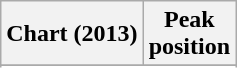<table class="wikitable sortable plainrowheaders">
<tr>
<th>Chart (2013)</th>
<th>Peak<br>position</th>
</tr>
<tr>
</tr>
<tr>
</tr>
<tr>
</tr>
<tr>
</tr>
</table>
